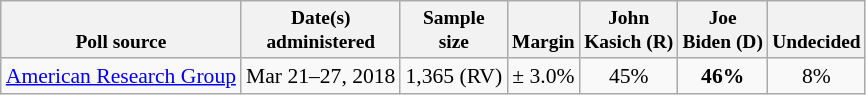<table class="wikitable" style="font-size:90%;text-align:center;">
<tr valign=bottom style="font-size:90%;">
<th>Poll source</th>
<th>Date(s)<br>administered</th>
<th>Sample<br>size</th>
<th>Margin<br></th>
<th>John<br>Kasich (R)</th>
<th>Joe<br>Biden (D)</th>
<th>Undecided</th>
</tr>
<tr>
<td style="text-align:left;"><a href='#'>American Research Group</a></td>
<td>Mar 21–27, 2018</td>
<td>1,365 (RV)</td>
<td>± 3.0%</td>
<td>45%</td>
<td><strong>46%</strong></td>
<td>8%</td>
</tr>
</table>
